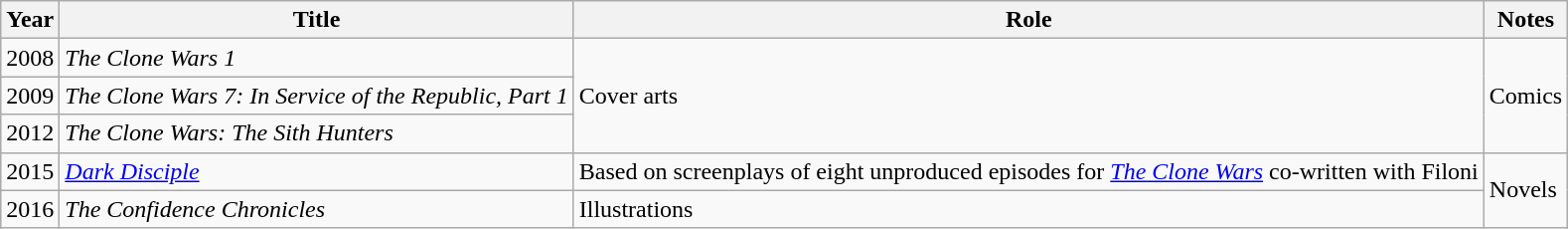<table class="wikitable sortable">
<tr>
<th>Year</th>
<th>Title</th>
<th>Role</th>
<th>Notes</th>
</tr>
<tr>
<td>2008</td>
<td><em>The Clone Wars 1</em></td>
<td rowspan="3">Cover arts</td>
<td rowspan="3">Comics</td>
</tr>
<tr>
<td>2009</td>
<td><em>The Clone Wars 7: In Service of the Republic, Part 1</em></td>
</tr>
<tr>
<td>2012</td>
<td><em>The Clone Wars: The Sith Hunters</em></td>
</tr>
<tr>
<td>2015</td>
<td><em><a href='#'>Dark Disciple</a></em></td>
<td>Based on screenplays of eight unproduced episodes for <em><a href='#'>The Clone Wars</a></em> co-written with Filoni</td>
<td rowspan="2">Novels</td>
</tr>
<tr>
<td>2016</td>
<td><em>The Confidence Chronicles</em></td>
<td>Illustrations</td>
</tr>
</table>
